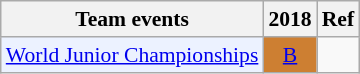<table class="wikitable" style="font-size: 90%; text-align:center">
<tr>
<th>Team events</th>
<th>2018</th>
<th>Ref</th>
</tr>
<tr>
<td bgcolor="#ECF2FF"; align="left"><a href='#'>World Junior Championships</a></td>
<td bgcolor=CD7F32><a href='#'>B</a></td>
<td></td>
</tr>
</table>
